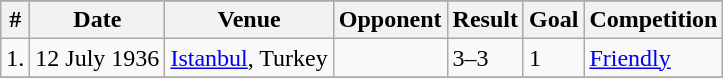<table class="wikitable">
<tr>
</tr>
<tr>
<th>#</th>
<th>Date</th>
<th>Venue</th>
<th>Opponent</th>
<th>Result</th>
<th>Goal</th>
<th>Competition</th>
</tr>
<tr>
<td>1.</td>
<td>12 July 1936</td>
<td><a href='#'>Istanbul</a>, Turkey</td>
<td></td>
<td>3–3</td>
<td>1</td>
<td><a href='#'>Friendly</a></td>
</tr>
<tr>
</tr>
</table>
